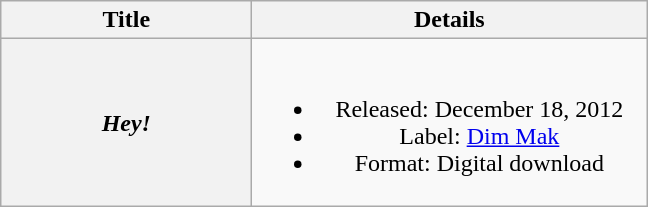<table class="wikitable plainrowheaders" style="text-align:center;">
<tr>
<th scope="col" style="width:10em;">Title</th>
<th scope="col" style="width:16em;">Details</th>
</tr>
<tr>
<th scope="row"><em>Hey!</em></th>
<td><br><ul><li>Released: December 18, 2012</li><li>Label: <a href='#'>Dim Mak</a></li><li>Format: Digital download</li></ul></td>
</tr>
</table>
